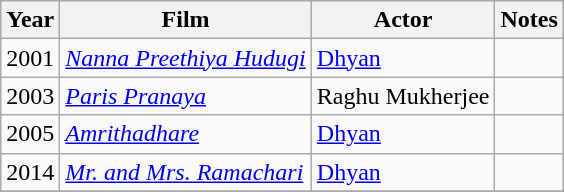<table class="wikitable sortable">
<tr>
<th>Year</th>
<th>Film</th>
<th>Actor</th>
<th>Notes</th>
</tr>
<tr>
<td>2001</td>
<td><em><a href='#'>Nanna Preethiya Hudugi</a></em></td>
<td><a href='#'>Dhyan</a></td>
<td></td>
</tr>
<tr>
<td>2003</td>
<td><em><a href='#'>Paris Pranaya</a></em></td>
<td>Raghu Mukherjee</td>
<td></td>
</tr>
<tr>
<td>2005</td>
<td><em><a href='#'>Amrithadhare</a></em></td>
<td><a href='#'>Dhyan</a></td>
<td></td>
</tr>
<tr>
<td>2014</td>
<td><em><a href='#'>Mr. and Mrs. Ramachari</a></em></td>
<td><a href='#'>Dhyan</a></td>
<td></td>
</tr>
<tr>
</tr>
</table>
